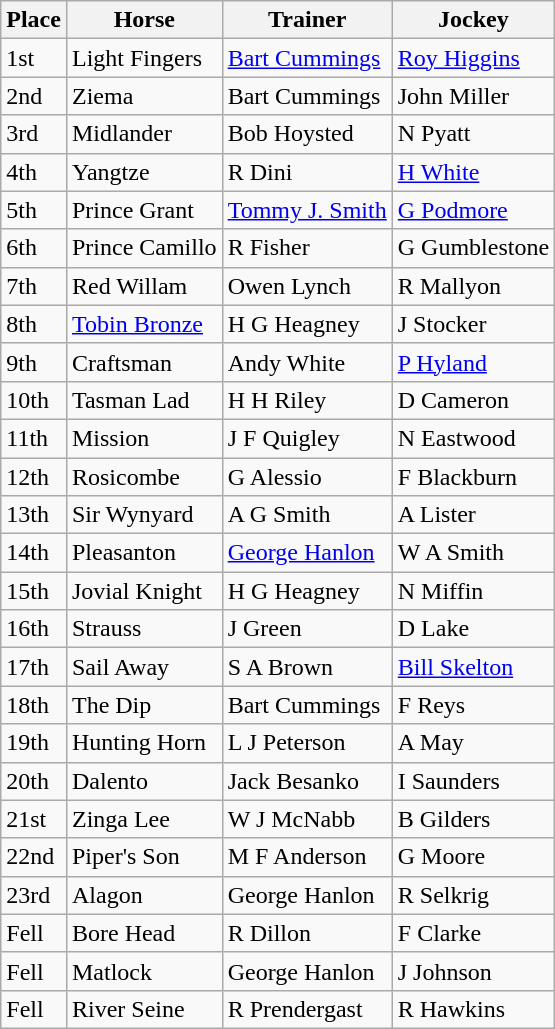<table class="wikitable sortable">
<tr>
<th>Place</th>
<th>Horse</th>
<th>Trainer</th>
<th>Jockey</th>
</tr>
<tr>
<td>1st</td>
<td>Light Fingers</td>
<td><a href='#'>Bart Cummings</a></td>
<td><a href='#'>Roy Higgins</a></td>
</tr>
<tr>
<td>2nd</td>
<td>Ziema</td>
<td>Bart Cummings</td>
<td>John Miller</td>
</tr>
<tr>
<td>3rd</td>
<td>Midlander</td>
<td>Bob Hoysted</td>
<td>N Pyatt</td>
</tr>
<tr>
<td>4th</td>
<td>Yangtze</td>
<td>R Dini</td>
<td><a href='#'>H White</a></td>
</tr>
<tr>
<td>5th</td>
<td>Prince Grant</td>
<td><a href='#'>Tommy J. Smith</a></td>
<td><a href='#'>G Podmore</a></td>
</tr>
<tr>
<td>6th</td>
<td>Prince Camillo</td>
<td>R Fisher</td>
<td>G Gumblestone</td>
</tr>
<tr>
<td>7th</td>
<td>Red Willam</td>
<td>Owen Lynch</td>
<td>R Mallyon</td>
</tr>
<tr>
<td>8th</td>
<td><a href='#'>Tobin Bronze</a></td>
<td>H G Heagney</td>
<td>J Stocker</td>
</tr>
<tr>
<td>9th</td>
<td>Craftsman</td>
<td>Andy White</td>
<td><a href='#'>P Hyland</a></td>
</tr>
<tr>
<td>10th</td>
<td>Tasman Lad</td>
<td>H H Riley</td>
<td>D Cameron</td>
</tr>
<tr>
<td>11th</td>
<td>Mission</td>
<td>J F Quigley</td>
<td>N Eastwood</td>
</tr>
<tr>
<td>12th</td>
<td>Rosicombe</td>
<td>G Alessio</td>
<td>F Blackburn</td>
</tr>
<tr>
<td>13th</td>
<td>Sir Wynyard</td>
<td>A G Smith</td>
<td>A Lister</td>
</tr>
<tr>
<td>14th</td>
<td>Pleasanton</td>
<td><a href='#'>George Hanlon</a></td>
<td>W A Smith</td>
</tr>
<tr>
<td>15th</td>
<td>Jovial Knight</td>
<td>H G Heagney</td>
<td>N Miffin</td>
</tr>
<tr>
<td>16th</td>
<td>Strauss</td>
<td>J Green</td>
<td>D Lake</td>
</tr>
<tr>
<td>17th</td>
<td>Sail Away</td>
<td>S A Brown</td>
<td><a href='#'>Bill Skelton</a></td>
</tr>
<tr>
<td>18th</td>
<td>The Dip</td>
<td>Bart Cummings</td>
<td>F Reys</td>
</tr>
<tr>
<td>19th</td>
<td>Hunting Horn</td>
<td>L J Peterson</td>
<td>A May</td>
</tr>
<tr>
<td>20th</td>
<td>Dalento</td>
<td>Jack Besanko</td>
<td>I Saunders</td>
</tr>
<tr>
<td>21st</td>
<td>Zinga Lee</td>
<td>W J McNabb</td>
<td>B Gilders</td>
</tr>
<tr>
<td>22nd</td>
<td>Piper's Son</td>
<td>M F Anderson</td>
<td>G Moore</td>
</tr>
<tr>
<td>23rd</td>
<td>Alagon</td>
<td>George Hanlon</td>
<td>R Selkrig</td>
</tr>
<tr>
<td>Fell</td>
<td>Bore Head</td>
<td>R Dillon</td>
<td>F Clarke</td>
</tr>
<tr>
<td>Fell</td>
<td>Matlock</td>
<td>George Hanlon</td>
<td>J Johnson</td>
</tr>
<tr>
<td>Fell</td>
<td>River Seine</td>
<td>R Prendergast</td>
<td>R Hawkins</td>
</tr>
</table>
